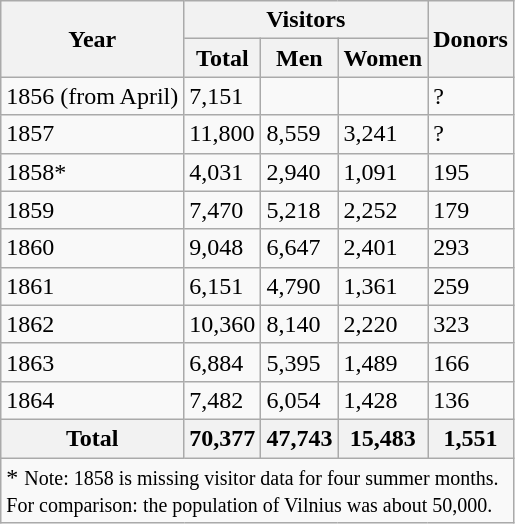<table class="wikitable sortable floatright">
<tr>
<th rowspan=2>Year</th>
<th colspan=3>Visitors</th>
<th rowspan=2>Donors</th>
</tr>
<tr>
<th>Total</th>
<th>Men</th>
<th>Women</th>
</tr>
<tr>
<td>1856 (from April)</td>
<td>7,151</td>
<td> </td>
<td> </td>
<td>?</td>
</tr>
<tr>
<td>1857</td>
<td>11,800</td>
<td>8,559</td>
<td>3,241</td>
<td>?</td>
</tr>
<tr>
<td>1858*</td>
<td>4,031</td>
<td>2,940</td>
<td>1,091</td>
<td>195</td>
</tr>
<tr>
<td>1859</td>
<td>7,470</td>
<td>5,218</td>
<td>2,252</td>
<td>179</td>
</tr>
<tr>
<td>1860</td>
<td>9,048</td>
<td>6,647</td>
<td>2,401</td>
<td>293</td>
</tr>
<tr>
<td>1861</td>
<td>6,151</td>
<td>4,790</td>
<td>1,361</td>
<td>259</td>
</tr>
<tr>
<td>1862</td>
<td>10,360</td>
<td>8,140</td>
<td>2,220</td>
<td>323</td>
</tr>
<tr>
<td>1863</td>
<td>6,884</td>
<td>5,395</td>
<td>1,489</td>
<td>166</td>
</tr>
<tr>
<td>1864</td>
<td>7,482</td>
<td>6,054</td>
<td>1,428</td>
<td>136</td>
</tr>
<tr class="sortbottom">
<th>Total</th>
<th>70,377</th>
<th>47,743</th>
<th>15,483</th>
<th>1,551</th>
</tr>
<tr class="sortbottom">
<td colspan=5>* <small>Note: 1858 is missing visitor data for four summer months. <br> For comparison: the population of Vilnius was about 50,000.</small></td>
</tr>
</table>
